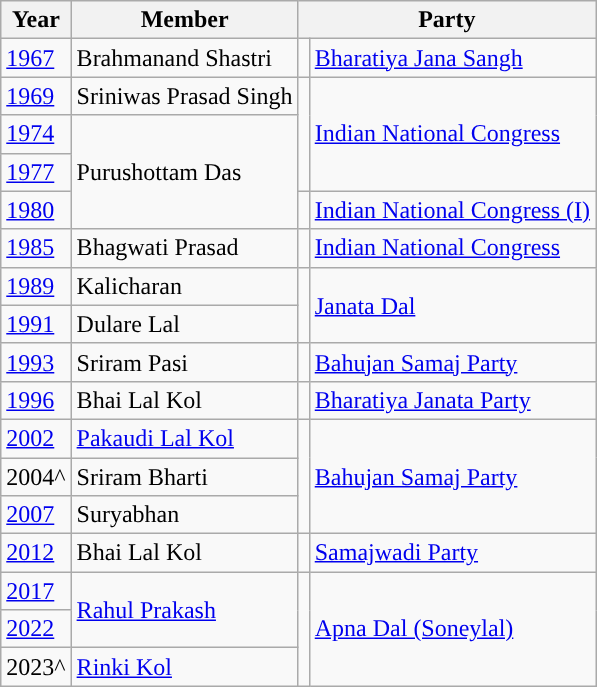<table class="wikitable">
<tr>
<th>Year</th>
<th>Member</th>
<th colspan="2">Party</th>
</tr>
<tr>
<td><a href='#'>1967</a></td>
<td>Brahmanand Shastri</td>
<td style="background-color: "></td>
<td><a href='#'>Bharatiya Jana Sangh</a></td>
</tr>
<tr>
<td><a href='#'>1969</a></td>
<td>Sriniwas Prasad Singh</td>
<td rowspan="3" style="background-color: "></td>
<td rowspan="3"><a href='#'>Indian National Congress</a></td>
</tr>
<tr>
<td><a href='#'>1974</a></td>
<td rowspan="3">Purushottam Das</td>
</tr>
<tr>
<td><a href='#'>1977</a></td>
</tr>
<tr>
<td><a href='#'>1980</a></td>
<td style="background-color: "></td>
<td><a href='#'>Indian National Congress (I)</a></td>
</tr>
<tr>
<td><a href='#'>1985</a></td>
<td>Bhagwati Prasad</td>
<td style="background-color: "></td>
<td><a href='#'>Indian National Congress</a></td>
</tr>
<tr>
<td><a href='#'>1989</a></td>
<td>Kalicharan</td>
<td rowspan="2" style="background-color: "></td>
<td rowspan="2"><a href='#'>Janata Dal</a></td>
</tr>
<tr>
<td><a href='#'>1991</a></td>
<td>Dulare Lal</td>
</tr>
<tr>
<td><a href='#'>1993</a></td>
<td>Sriram Pasi</td>
<td style="background-color: "></td>
<td><a href='#'>Bahujan Samaj Party</a></td>
</tr>
<tr>
<td><a href='#'>1996</a></td>
<td>Bhai Lal Kol</td>
<td style="background-color: "></td>
<td><a href='#'>Bharatiya Janata Party</a></td>
</tr>
<tr>
<td><a href='#'>2002</a></td>
<td><a href='#'>Pakaudi Lal Kol</a></td>
<td rowspan="3" style="background-color: "></td>
<td rowspan="3"><a href='#'>Bahujan Samaj Party</a></td>
</tr>
<tr>
<td>2004^</td>
<td>Sriram Bharti</td>
</tr>
<tr>
<td><a href='#'>2007</a></td>
<td>Suryabhan</td>
</tr>
<tr>
<td><a href='#'>2012</a></td>
<td>Bhai Lal Kol</td>
<td style="background-color: "></td>
<td><a href='#'>Samajwadi Party</a></td>
</tr>
<tr>
<td><a href='#'>2017</a></td>
<td rowspan="2"><a href='#'>Rahul Prakash</a></td>
<td rowspan="3" style="background-color: "></td>
<td rowspan="3"><a href='#'>Apna Dal (Soneylal)</a></td>
</tr>
<tr>
<td><a href='#'>2022</a></td>
</tr>
<tr>
<td>2023^</td>
<td><a href='#'>Rinki Kol</a></td>
</tr>
</table>
